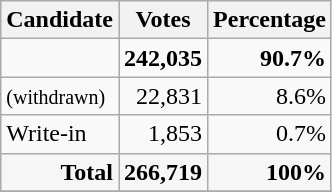<table class="wikitable sortable" style="text-align:right;">
<tr>
<th>Candidate</th>
<th>Votes</th>
<th>Percentage</th>
</tr>
<tr>
<td style="text-align:left;"><strong></strong></td>
<td><strong>242,035</strong></td>
<td><strong>90.7%</strong></td>
</tr>
<tr>
<td style="text-align:left;"> <small>(withdrawn)</small></td>
<td>22,831</td>
<td>8.6%</td>
</tr>
<tr>
<td style="text-align:left;">Write-in</td>
<td>1,853</td>
<td>0.7%</td>
</tr>
<tr style="background-color:#F6F6F6">
<td style="text-align:right;"><strong>Total</strong></td>
<td><strong>266,719</strong></td>
<td><strong>100%</strong></td>
</tr>
<tr>
</tr>
</table>
